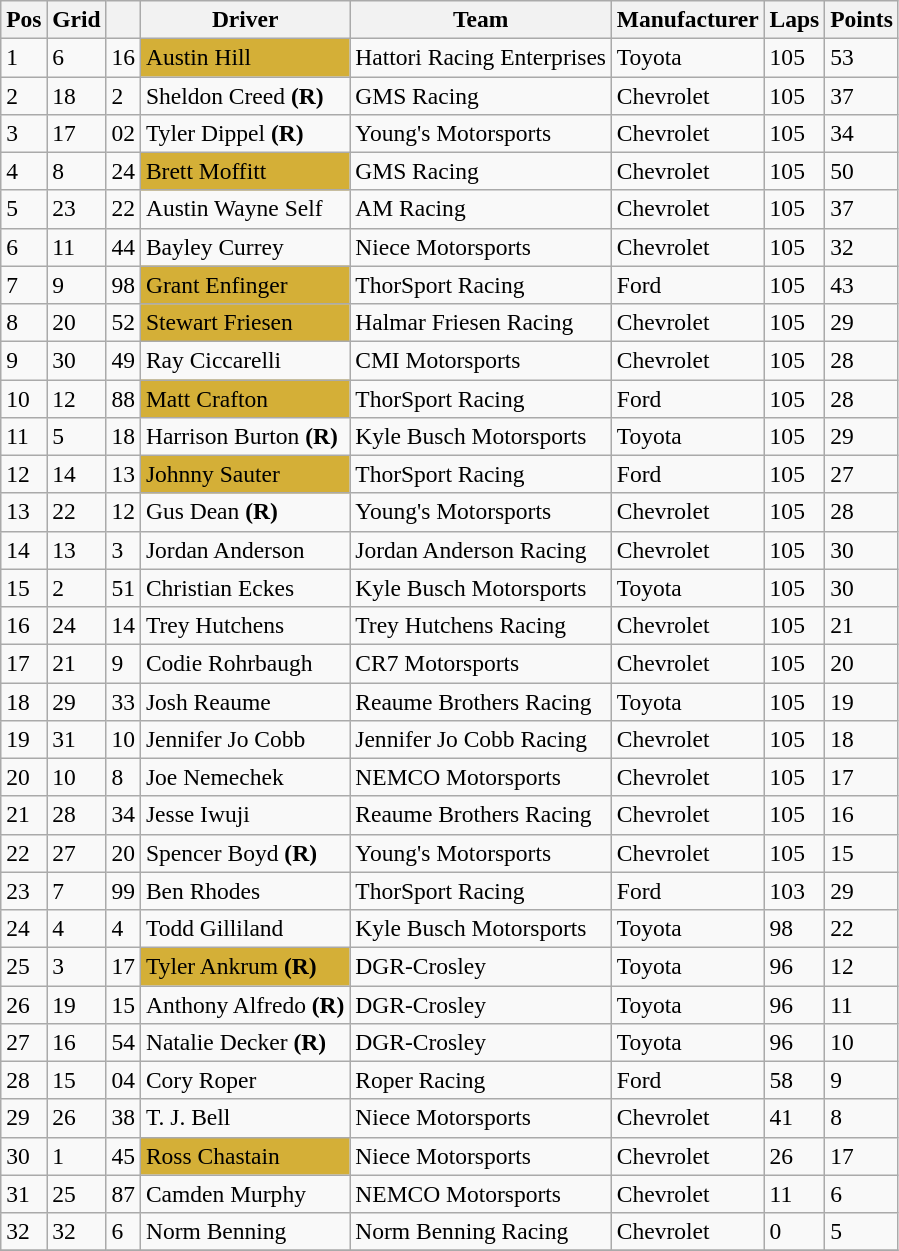<table class="wikitable" style="font-size:98%">
<tr>
<th>Pos</th>
<th>Grid</th>
<th></th>
<th>Driver</th>
<th>Team</th>
<th>Manufacturer</th>
<th>Laps</th>
<th>Points</th>
</tr>
<tr>
<td>1</td>
<td>6</td>
<td>16</td>
<td style="text-align:left;background:#D4AF37">Austin Hill</td>
<td>Hattori Racing Enterprises</td>
<td>Toyota</td>
<td>105</td>
<td>53</td>
</tr>
<tr>
<td>2</td>
<td>18</td>
<td>2</td>
<td>Sheldon Creed <strong>(R)</strong></td>
<td>GMS Racing</td>
<td>Chevrolet</td>
<td>105</td>
<td>37</td>
</tr>
<tr>
<td>3</td>
<td>17</td>
<td>02</td>
<td>Tyler Dippel <strong>(R)</strong></td>
<td>Young's Motorsports</td>
<td>Chevrolet</td>
<td>105</td>
<td>34</td>
</tr>
<tr>
<td>4</td>
<td>8</td>
<td>24</td>
<td style="text-align:left;background:#D4AF37">Brett Moffitt</td>
<td>GMS Racing</td>
<td>Chevrolet</td>
<td>105</td>
<td>50</td>
</tr>
<tr>
<td>5</td>
<td>23</td>
<td>22</td>
<td>Austin Wayne Self</td>
<td>AM Racing</td>
<td>Chevrolet</td>
<td>105</td>
<td>37</td>
</tr>
<tr>
<td>6</td>
<td>11</td>
<td>44</td>
<td>Bayley Currey</td>
<td>Niece Motorsports</td>
<td>Chevrolet</td>
<td>105</td>
<td>32</td>
</tr>
<tr>
<td>7</td>
<td>9</td>
<td>98</td>
<td style="text-align:left;background:#D4AF37">Grant Enfinger</td>
<td>ThorSport Racing</td>
<td>Ford</td>
<td>105</td>
<td>43</td>
</tr>
<tr>
<td>8</td>
<td>20</td>
<td>52</td>
<td style="text-align:left;background:#D4AF37">Stewart Friesen</td>
<td>Halmar Friesen Racing</td>
<td>Chevrolet</td>
<td>105</td>
<td>29</td>
</tr>
<tr>
<td>9</td>
<td>30</td>
<td>49</td>
<td>Ray Ciccarelli</td>
<td>CMI Motorsports</td>
<td>Chevrolet</td>
<td>105</td>
<td>28</td>
</tr>
<tr>
<td>10</td>
<td>12</td>
<td>88</td>
<td style="text-align:left;background:#D4AF37">Matt Crafton</td>
<td>ThorSport Racing</td>
<td>Ford</td>
<td>105</td>
<td>28</td>
</tr>
<tr>
<td>11</td>
<td>5</td>
<td>18</td>
<td>Harrison Burton <strong>(R)</strong></td>
<td>Kyle Busch Motorsports</td>
<td>Toyota</td>
<td>105</td>
<td>29</td>
</tr>
<tr>
<td>12</td>
<td>14</td>
<td>13</td>
<td style="text-align:left;background:#D4AF37">Johnny Sauter</td>
<td>ThorSport Racing</td>
<td>Ford</td>
<td>105</td>
<td>27</td>
</tr>
<tr>
<td>13</td>
<td>22</td>
<td>12</td>
<td>Gus Dean <strong>(R)</strong></td>
<td>Young's Motorsports</td>
<td>Chevrolet</td>
<td>105</td>
<td>28</td>
</tr>
<tr>
<td>14</td>
<td>13</td>
<td>3</td>
<td>Jordan Anderson</td>
<td>Jordan Anderson Racing</td>
<td>Chevrolet</td>
<td>105</td>
<td>30</td>
</tr>
<tr>
<td>15</td>
<td>2</td>
<td>51</td>
<td>Christian Eckes</td>
<td>Kyle Busch Motorsports</td>
<td>Toyota</td>
<td>105</td>
<td>30</td>
</tr>
<tr>
<td>16</td>
<td>24</td>
<td>14</td>
<td>Trey Hutchens</td>
<td>Trey Hutchens Racing</td>
<td>Chevrolet</td>
<td>105</td>
<td>21</td>
</tr>
<tr>
<td>17</td>
<td>21</td>
<td>9</td>
<td>Codie Rohrbaugh</td>
<td>CR7 Motorsports</td>
<td>Chevrolet</td>
<td>105</td>
<td>20</td>
</tr>
<tr>
<td>18</td>
<td>29</td>
<td>33</td>
<td>Josh Reaume</td>
<td>Reaume Brothers Racing</td>
<td>Toyota</td>
<td>105</td>
<td>19</td>
</tr>
<tr>
<td>19</td>
<td>31</td>
<td>10</td>
<td>Jennifer Jo Cobb</td>
<td>Jennifer Jo Cobb Racing</td>
<td>Chevrolet</td>
<td>105</td>
<td>18</td>
</tr>
<tr>
<td>20</td>
<td>10</td>
<td>8</td>
<td>Joe Nemechek</td>
<td>NEMCO Motorsports</td>
<td>Chevrolet</td>
<td>105</td>
<td>17</td>
</tr>
<tr>
<td>21</td>
<td>28</td>
<td>34</td>
<td>Jesse Iwuji</td>
<td>Reaume Brothers Racing</td>
<td>Chevrolet</td>
<td>105</td>
<td>16</td>
</tr>
<tr>
<td>22</td>
<td>27</td>
<td>20</td>
<td>Spencer Boyd <strong>(R)</strong></td>
<td>Young's Motorsports</td>
<td>Chevrolet</td>
<td>105</td>
<td>15</td>
</tr>
<tr>
<td>23</td>
<td>7</td>
<td>99</td>
<td>Ben Rhodes</td>
<td>ThorSport Racing</td>
<td>Ford</td>
<td>103</td>
<td>29</td>
</tr>
<tr>
<td>24</td>
<td>4</td>
<td>4</td>
<td>Todd Gilliland</td>
<td>Kyle Busch Motorsports</td>
<td>Toyota</td>
<td>98</td>
<td>22</td>
</tr>
<tr>
<td>25</td>
<td>3</td>
<td>17</td>
<td style="text-align:left;background:#D4AF37">Tyler Ankrum <strong>(R)</strong></td>
<td>DGR-Crosley</td>
<td>Toyota</td>
<td>96</td>
<td>12</td>
</tr>
<tr>
<td>26</td>
<td>19</td>
<td>15</td>
<td>Anthony Alfredo <strong>(R)</strong></td>
<td>DGR-Crosley</td>
<td>Toyota</td>
<td>96</td>
<td>11</td>
</tr>
<tr>
<td>27</td>
<td>16</td>
<td>54</td>
<td>Natalie Decker <strong>(R)</strong></td>
<td>DGR-Crosley</td>
<td>Toyota</td>
<td>96</td>
<td>10</td>
</tr>
<tr>
<td>28</td>
<td>15</td>
<td>04</td>
<td>Cory Roper</td>
<td>Roper Racing</td>
<td>Ford</td>
<td>58</td>
<td>9</td>
</tr>
<tr>
<td>29</td>
<td>26</td>
<td>38</td>
<td>T. J. Bell</td>
<td>Niece Motorsports</td>
<td>Chevrolet</td>
<td>41</td>
<td>8</td>
</tr>
<tr>
<td>30</td>
<td>1</td>
<td>45</td>
<td style="text-align:left;background:#D4AF37">Ross Chastain</td>
<td>Niece Motorsports</td>
<td>Chevrolet</td>
<td>26</td>
<td>17</td>
</tr>
<tr>
<td>31</td>
<td>25</td>
<td>87</td>
<td>Camden Murphy</td>
<td>NEMCO Motorsports</td>
<td>Chevrolet</td>
<td>11</td>
<td>6</td>
</tr>
<tr>
<td>32</td>
<td>32</td>
<td>6</td>
<td>Norm Benning</td>
<td>Norm Benning Racing</td>
<td>Chevrolet</td>
<td>0</td>
<td>5</td>
</tr>
<tr>
</tr>
</table>
